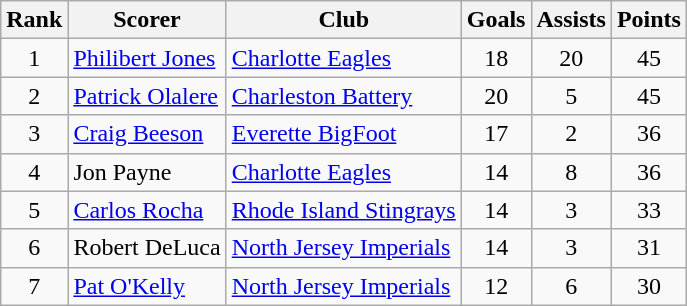<table class="wikitable">
<tr>
<th>Rank</th>
<th>Scorer</th>
<th>Club</th>
<th>Goals</th>
<th>Assists</th>
<th>Points</th>
</tr>
<tr>
<td align=center>1</td>
<td><a href='#'>Philibert Jones</a></td>
<td><a href='#'>Charlotte Eagles</a></td>
<td align=center>18</td>
<td align=center>20</td>
<td align=center>45</td>
</tr>
<tr>
<td align=center>2</td>
<td><a href='#'>Patrick Olalere</a></td>
<td><a href='#'>Charleston Battery</a></td>
<td align=center>20</td>
<td align=center>5</td>
<td align=center>45</td>
</tr>
<tr>
<td align=center>3</td>
<td><a href='#'>Craig Beeson</a></td>
<td><a href='#'>Everette BigFoot</a></td>
<td align=center>17</td>
<td align=center>2</td>
<td align=center>36</td>
</tr>
<tr>
<td align=center>4</td>
<td>Jon Payne</td>
<td><a href='#'>Charlotte Eagles</a></td>
<td align=center>14</td>
<td align=center>8</td>
<td align=center>36</td>
</tr>
<tr>
<td align=center>5</td>
<td> <a href='#'>Carlos Rocha</a></td>
<td><a href='#'>Rhode Island Stingrays</a></td>
<td align=center>14</td>
<td align=center>3</td>
<td align=center>33</td>
</tr>
<tr>
<td align=center>6</td>
<td>Robert DeLuca</td>
<td><a href='#'>North Jersey Imperials</a></td>
<td align=center>14</td>
<td align=center>3</td>
<td align=center>31</td>
</tr>
<tr>
<td align=center>7</td>
<td><a href='#'>Pat O'Kelly</a></td>
<td><a href='#'>North Jersey Imperials</a></td>
<td align=center>12</td>
<td align=center>6</td>
<td align=center>30</td>
</tr>
</table>
